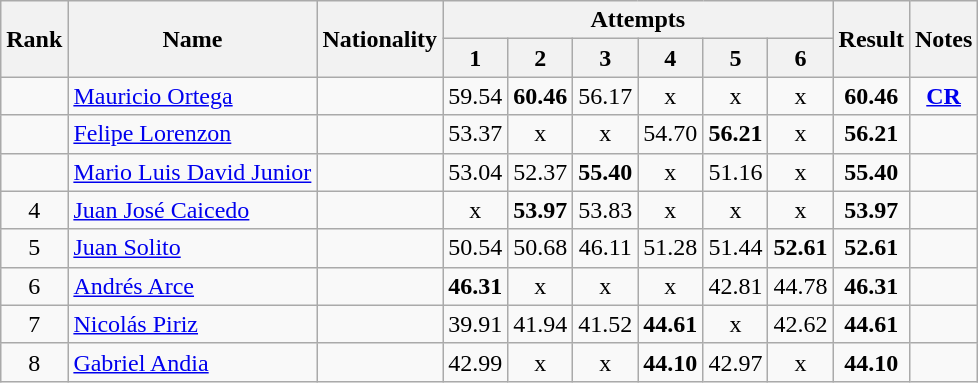<table class="wikitable sortable" style="text-align:center">
<tr>
<th rowspan=2>Rank</th>
<th rowspan=2>Name</th>
<th rowspan=2>Nationality</th>
<th colspan=6>Attempts</th>
<th rowspan=2>Result</th>
<th rowspan=2>Notes</th>
</tr>
<tr>
<th>1</th>
<th>2</th>
<th>3</th>
<th>4</th>
<th>5</th>
<th>6</th>
</tr>
<tr>
<td align=center></td>
<td align=left><a href='#'>Mauricio Ortega</a></td>
<td align=left></td>
<td>59.54</td>
<td><strong>60.46</strong></td>
<td>56.17</td>
<td>x</td>
<td>x</td>
<td>x</td>
<td><strong>60.46</strong></td>
<td><strong><a href='#'>CR</a></strong></td>
</tr>
<tr>
<td align=center></td>
<td align=left><a href='#'>Felipe Lorenzon</a></td>
<td align=left></td>
<td>53.37</td>
<td>x</td>
<td>x</td>
<td>54.70</td>
<td><strong>56.21</strong></td>
<td>x</td>
<td><strong>56.21</strong></td>
<td></td>
</tr>
<tr>
<td align=center></td>
<td align=left><a href='#'>Mario Luis David Junior</a></td>
<td align=left></td>
<td>53.04</td>
<td>52.37</td>
<td><strong>55.40</strong></td>
<td>x</td>
<td>51.16</td>
<td>x</td>
<td><strong>55.40</strong></td>
<td></td>
</tr>
<tr>
<td align=center>4</td>
<td align=left><a href='#'>Juan José Caicedo</a></td>
<td align=left></td>
<td>x</td>
<td><strong>53.97</strong></td>
<td>53.83</td>
<td>x</td>
<td>x</td>
<td>x</td>
<td><strong>53.97</strong></td>
<td></td>
</tr>
<tr>
<td align=center>5</td>
<td align=left><a href='#'>Juan Solito</a></td>
<td align=left></td>
<td>50.54</td>
<td>50.68</td>
<td>46.11</td>
<td>51.28</td>
<td>51.44</td>
<td><strong>52.61</strong></td>
<td><strong>52.61</strong></td>
<td></td>
</tr>
<tr>
<td align=center>6</td>
<td align=left><a href='#'>Andrés Arce</a></td>
<td align=left></td>
<td><strong>46.31</strong></td>
<td>x</td>
<td>x</td>
<td>x</td>
<td>42.81</td>
<td>44.78</td>
<td><strong>46.31</strong></td>
<td></td>
</tr>
<tr>
<td align=center>7</td>
<td align=left><a href='#'>Nicolás Piriz</a></td>
<td align=left></td>
<td>39.91</td>
<td>41.94</td>
<td>41.52</td>
<td><strong>44.61</strong></td>
<td>x</td>
<td>42.62</td>
<td><strong>44.61</strong></td>
<td></td>
</tr>
<tr>
<td align=center>8</td>
<td align=left><a href='#'>Gabriel Andia</a></td>
<td align=left></td>
<td>42.99</td>
<td>x</td>
<td>x</td>
<td><strong>44.10</strong></td>
<td>42.97</td>
<td>x</td>
<td><strong>44.10</strong></td>
<td></td>
</tr>
</table>
